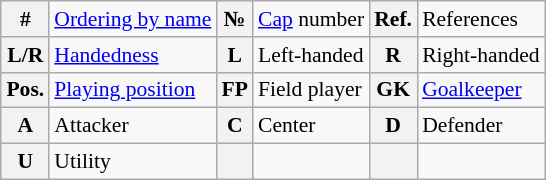<table class="wikitable" style="text-align: left; font-size: 90%; margin-left: 1em;">
<tr>
<th>#</th>
<td><a href='#'>Ordering by name</a></td>
<th>№</th>
<td><a href='#'>Cap</a> number</td>
<th>Ref.</th>
<td>References</td>
</tr>
<tr>
<th>L/R</th>
<td><a href='#'>Handedness</a></td>
<th>L</th>
<td>Left-handed</td>
<th>R</th>
<td>Right-handed</td>
</tr>
<tr>
<th>Pos.</th>
<td><a href='#'>Playing position</a></td>
<th>FP</th>
<td>Field player</td>
<th>GK</th>
<td><a href='#'>Goalkeeper</a></td>
</tr>
<tr>
<th>A</th>
<td>Attacker</td>
<th>C</th>
<td>Center</td>
<th>D</th>
<td>Defender</td>
</tr>
<tr>
<th>U</th>
<td>Utility</td>
<th></th>
<td></td>
<th></th>
<td></td>
</tr>
</table>
